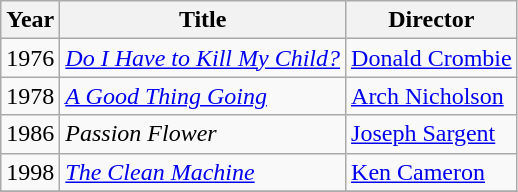<table class="wikitable">
<tr>
<th>Year</th>
<th>Title</th>
<th>Director</th>
</tr>
<tr>
<td>1976</td>
<td><em><a href='#'>Do I Have to Kill My Child?</a></em></td>
<td><a href='#'>Donald Crombie</a></td>
</tr>
<tr>
<td>1978</td>
<td><em><a href='#'>A Good Thing Going</a></em></td>
<td><a href='#'>Arch Nicholson</a></td>
</tr>
<tr>
<td>1986</td>
<td><em>Passion Flower</em></td>
<td><a href='#'>Joseph Sargent</a></td>
</tr>
<tr>
<td>1998</td>
<td><em><a href='#'>The Clean Machine</a></em></td>
<td><a href='#'>Ken Cameron</a></td>
</tr>
<tr>
</tr>
</table>
